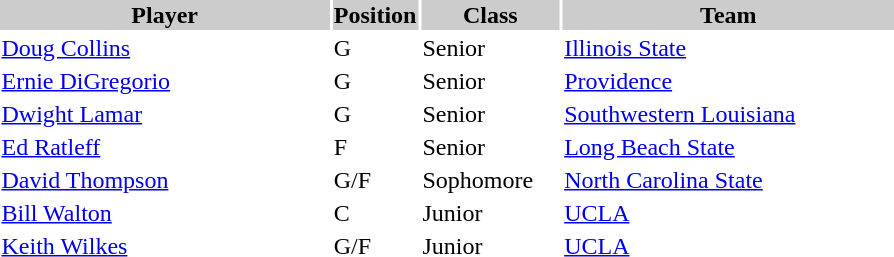<table style="width:600px" "border:'1' 'solid' 'gray'">
<tr>
<th style="background:#CCCCCC;width:40%">Player</th>
<th style="background:#CCCCCC;width:4%">Position</th>
<th style="background:#CCCCCC;width:16%">Class</th>
<th style="background:#CCCCCC;width:40%">Team</th>
</tr>
<tr>
<td><a href='#'>Doug Collins</a></td>
<td>G</td>
<td>Senior</td>
<td><a href='#'>Illinois State</a></td>
</tr>
<tr>
<td><a href='#'>Ernie DiGregorio</a></td>
<td>G</td>
<td>Senior</td>
<td><a href='#'>Providence</a></td>
</tr>
<tr>
<td><a href='#'>Dwight Lamar</a></td>
<td>G</td>
<td>Senior</td>
<td><a href='#'>Southwestern Louisiana</a></td>
</tr>
<tr>
<td><a href='#'>Ed Ratleff</a></td>
<td>F</td>
<td>Senior</td>
<td><a href='#'>Long Beach State</a></td>
</tr>
<tr>
<td><a href='#'>David Thompson</a></td>
<td>G/F</td>
<td>Sophomore</td>
<td><a href='#'>North Carolina State</a></td>
</tr>
<tr>
<td><a href='#'>Bill Walton</a></td>
<td>C</td>
<td>Junior</td>
<td><a href='#'>UCLA</a></td>
</tr>
<tr>
<td><a href='#'>Keith Wilkes</a></td>
<td>G/F</td>
<td>Junior</td>
<td><a href='#'>UCLA</a></td>
</tr>
</table>
